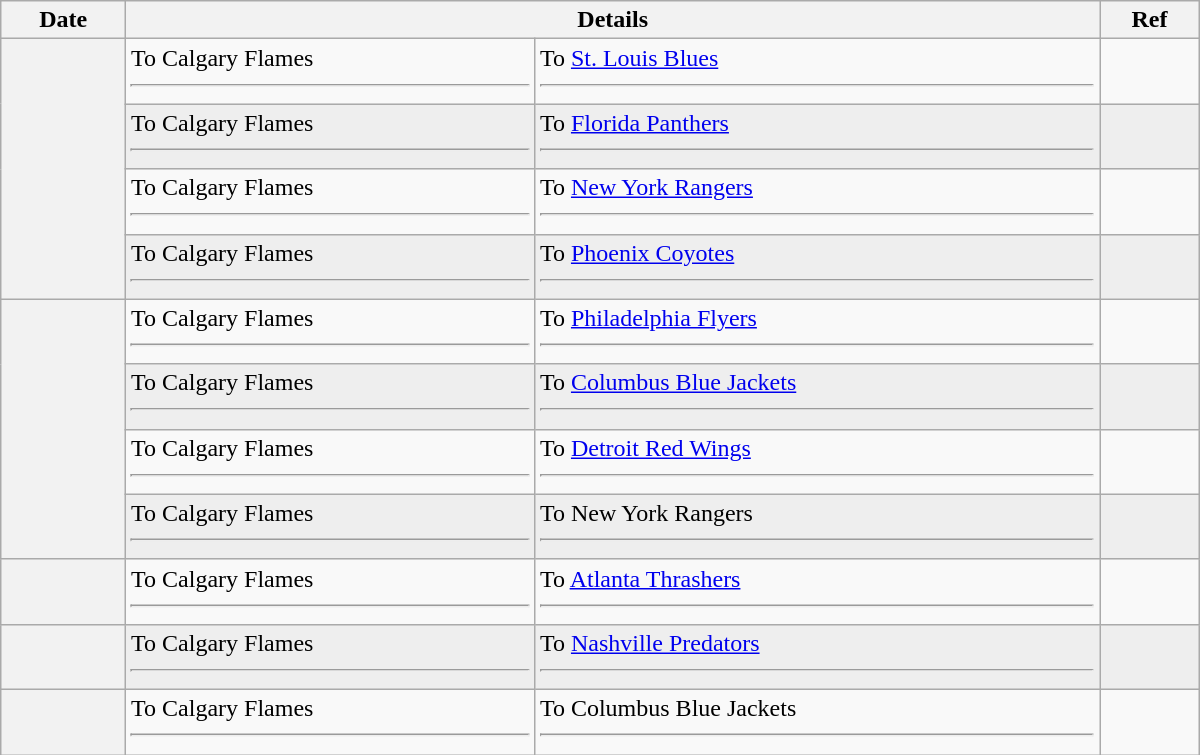<table class="wikitable plainrowheaders" style="width: 50em;">
<tr>
<th scope="col">Date</th>
<th scope="col" colspan="2">Details</th>
<th scope="col">Ref</th>
</tr>
<tr>
<th scope="row" rowspan=4></th>
<td valign="top">To Calgary Flames <hr></td>
<td valign="top">To <a href='#'>St. Louis Blues</a> <hr></td>
<td></td>
</tr>
<tr bgcolor="#eeeeee">
<td valign="top">To Calgary Flames <hr></td>
<td valign="top">To <a href='#'>Florida Panthers</a> <hr></td>
<td></td>
</tr>
<tr>
<td valign="top">To Calgary Flames <hr></td>
<td valign="top">To <a href='#'>New York Rangers</a> <hr></td>
<td></td>
</tr>
<tr bgcolor="#eeeeee">
<td valign="top">To Calgary Flames <hr></td>
<td valign="top">To <a href='#'>Phoenix Coyotes</a> <hr></td>
<td></td>
</tr>
<tr>
<th scope="row" rowspan=4></th>
<td valign="top">To Calgary Flames <hr></td>
<td valign="top">To <a href='#'>Philadelphia Flyers</a> <hr></td>
<td></td>
</tr>
<tr bgcolor="#eeeeee">
<td valign="top">To Calgary Flames <hr></td>
<td valign="top">To <a href='#'>Columbus Blue Jackets</a> <hr></td>
<td></td>
</tr>
<tr>
<td valign="top">To Calgary Flames <hr></td>
<td valign="top">To <a href='#'>Detroit Red Wings</a> <hr></td>
<td></td>
</tr>
<tr bgcolor="#eeeeee">
<td valign="top">To Calgary Flames <hr></td>
<td valign="top">To New York Rangers <hr></td>
<td></td>
</tr>
<tr>
<th scope="row"></th>
<td valign="top">To Calgary Flames <hr></td>
<td valign="top">To <a href='#'>Atlanta Thrashers</a> <hr></td>
<td></td>
</tr>
<tr bgcolor="#eeeeee">
<th scope="row"></th>
<td valign="top">To Calgary Flames <hr></td>
<td valign="top">To <a href='#'>Nashville Predators</a> <hr></td>
<td></td>
</tr>
<tr>
<th scope="row"></th>
<td valign="top">To Calgary Flames <hr></td>
<td valign="top">To Columbus Blue Jackets <hr></td>
<td></td>
</tr>
</table>
